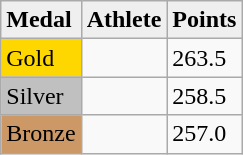<table class="wikitable">
<tr style="background:#efefef;">
<td><strong>Medal</strong></td>
<td><strong>Athlete</strong></td>
<td><strong>Points</strong></td>
</tr>
<tr>
<td style="background:gold;">Gold</td>
<td></td>
<td>263.5</td>
</tr>
<tr>
<td style="background:silver;">Silver</td>
<td></td>
<td>258.5</td>
</tr>
<tr>
<td style="background:#c96;">Bronze</td>
<td></td>
<td>257.0</td>
</tr>
</table>
